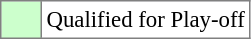<table bgcolor="#f7f8ff" cellpadding="3" cellspacing="0" border="1" style="font-size: 95%; border: gray solid 1px; border-collapse: collapse;text-align:center;">
<tr>
<td style="background: #ccffcc" width="20"></td>
<td bgcolor="#ffffff" align="left">Qualified for Play-off</td>
</tr>
</table>
